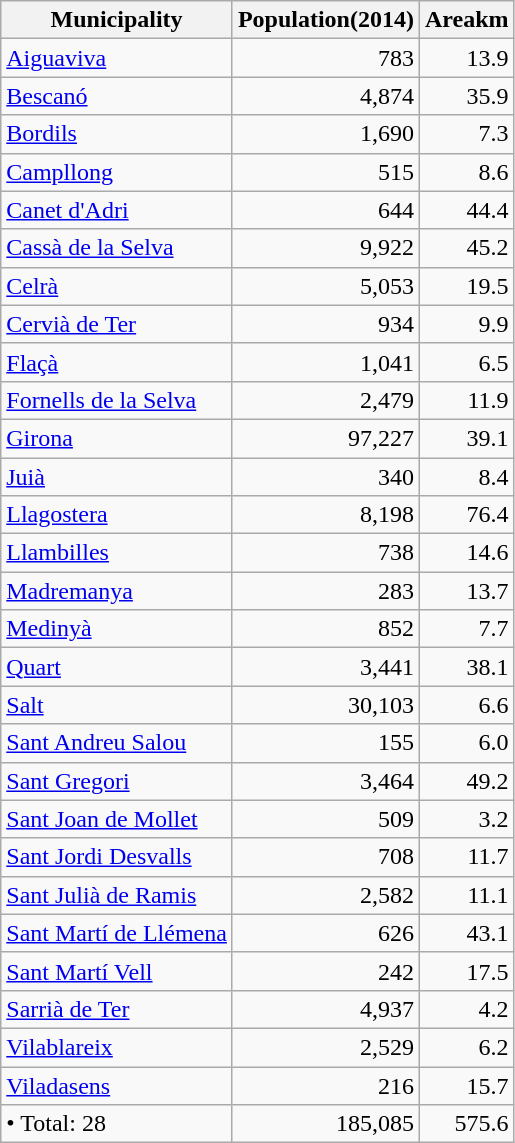<table class="wikitable sortable">
<tr>
<th>Municipality</th>
<th>Population(2014)</th>
<th>Areakm</th>
</tr>
<tr>
<td><a href='#'>Aiguaviva</a></td>
<td align=right>783</td>
<td align=right>13.9</td>
</tr>
<tr>
<td><a href='#'>Bescanó</a></td>
<td align=right>4,874</td>
<td align=right>35.9</td>
</tr>
<tr>
<td><a href='#'>Bordils</a></td>
<td align=right>1,690</td>
<td align=right>7.3</td>
</tr>
<tr>
<td><a href='#'>Campllong</a></td>
<td align=right>515</td>
<td align=right>8.6</td>
</tr>
<tr>
<td><a href='#'>Canet d'Adri</a></td>
<td align=right>644</td>
<td align=right>44.4</td>
</tr>
<tr>
<td><a href='#'>Cassà de la Selva</a></td>
<td align=right>9,922</td>
<td align=right>45.2</td>
</tr>
<tr>
<td><a href='#'>Celrà</a></td>
<td align=right>5,053</td>
<td align=right>19.5</td>
</tr>
<tr>
<td><a href='#'>Cervià de Ter</a></td>
<td align=right>934</td>
<td align=right>9.9</td>
</tr>
<tr>
<td><a href='#'>Flaçà</a></td>
<td align=right>1,041</td>
<td align=right>6.5</td>
</tr>
<tr>
<td><a href='#'>Fornells de la Selva</a></td>
<td align=right>2,479</td>
<td align=right>11.9</td>
</tr>
<tr>
<td><a href='#'>Girona</a></td>
<td align=right>97,227</td>
<td align=right>39.1</td>
</tr>
<tr>
<td><a href='#'>Juià</a></td>
<td align=right>340</td>
<td align=right>8.4</td>
</tr>
<tr>
<td><a href='#'>Llagostera</a></td>
<td align=right>8,198</td>
<td align=right>76.4</td>
</tr>
<tr>
<td><a href='#'>Llambilles</a></td>
<td align=right>738</td>
<td align=right>14.6</td>
</tr>
<tr>
<td><a href='#'>Madremanya</a></td>
<td align=right>283</td>
<td align=right>13.7</td>
</tr>
<tr>
<td><a href='#'>Medinyà</a></td>
<td align=right>852</td>
<td align=right>7.7</td>
</tr>
<tr>
<td><a href='#'>Quart</a></td>
<td align=right>3,441</td>
<td align=right>38.1</td>
</tr>
<tr>
<td><a href='#'>Salt</a></td>
<td align=right>30,103</td>
<td align=right>6.6</td>
</tr>
<tr>
<td><a href='#'>Sant Andreu Salou</a></td>
<td align=right>155</td>
<td align=right>6.0</td>
</tr>
<tr>
<td><a href='#'>Sant Gregori</a></td>
<td align=right>3,464</td>
<td align=right>49.2</td>
</tr>
<tr>
<td><a href='#'>Sant Joan de Mollet</a></td>
<td align=right>509</td>
<td align=right>3.2</td>
</tr>
<tr>
<td><a href='#'>Sant Jordi Desvalls</a></td>
<td align=right>708</td>
<td align=right>11.7</td>
</tr>
<tr>
<td><a href='#'>Sant Julià de Ramis</a></td>
<td align=right>2,582</td>
<td align=right>11.1</td>
</tr>
<tr>
<td><a href='#'>Sant Martí de Llémena</a></td>
<td align=right>626</td>
<td align=right>43.1</td>
</tr>
<tr>
<td><a href='#'>Sant Martí Vell</a></td>
<td align=right>242</td>
<td align=right>17.5</td>
</tr>
<tr>
<td><a href='#'>Sarrià de Ter</a></td>
<td align=right>4,937</td>
<td align=right>4.2</td>
</tr>
<tr>
<td><a href='#'>Vilablareix</a></td>
<td align=right>2,529</td>
<td align=right>6.2</td>
</tr>
<tr>
<td><a href='#'>Viladasens</a></td>
<td align=right>216</td>
<td align=right>15.7</td>
</tr>
<tr>
<td>• Total: 28</td>
<td align=right>185,085</td>
<td align=right>575.6</td>
</tr>
</table>
